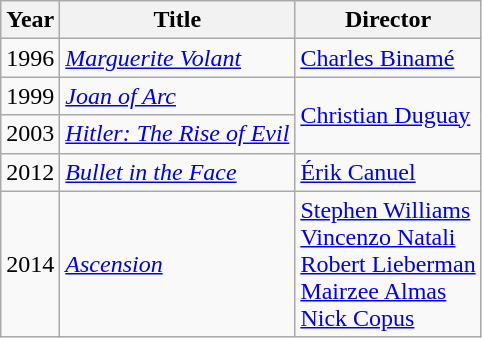<table class="wikitable">
<tr>
<th>Year</th>
<th>Title</th>
<th>Director</th>
</tr>
<tr>
<td>1996</td>
<td><em><a href='#'>Marguerite Volant</a></em></td>
<td><a href='#'>Charles Binamé</a></td>
</tr>
<tr>
<td>1999</td>
<td><em><a href='#'>Joan of Arc</a></em></td>
<td rowspan=2><a href='#'>Christian Duguay</a></td>
</tr>
<tr>
<td>2003</td>
<td><em><a href='#'>Hitler: The Rise of Evil</a></em></td>
</tr>
<tr>
<td>2012</td>
<td><em><a href='#'>Bullet in the Face</a></em></td>
<td><a href='#'>Érik Canuel</a></td>
</tr>
<tr>
<td>2014</td>
<td><em><a href='#'>Ascension</a></em></td>
<td><a href='#'>Stephen Williams</a><br><a href='#'>Vincenzo Natali</a><br><a href='#'>Robert Lieberman</a><br><a href='#'>Mairzee Almas</a><br><a href='#'>Nick Copus</a></td>
</tr>
</table>
